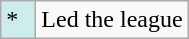<table class="wikitable">
<tr>
<td style="background:#CFECEC; width:1em">*</td>
<td>Led the league</td>
</tr>
</table>
